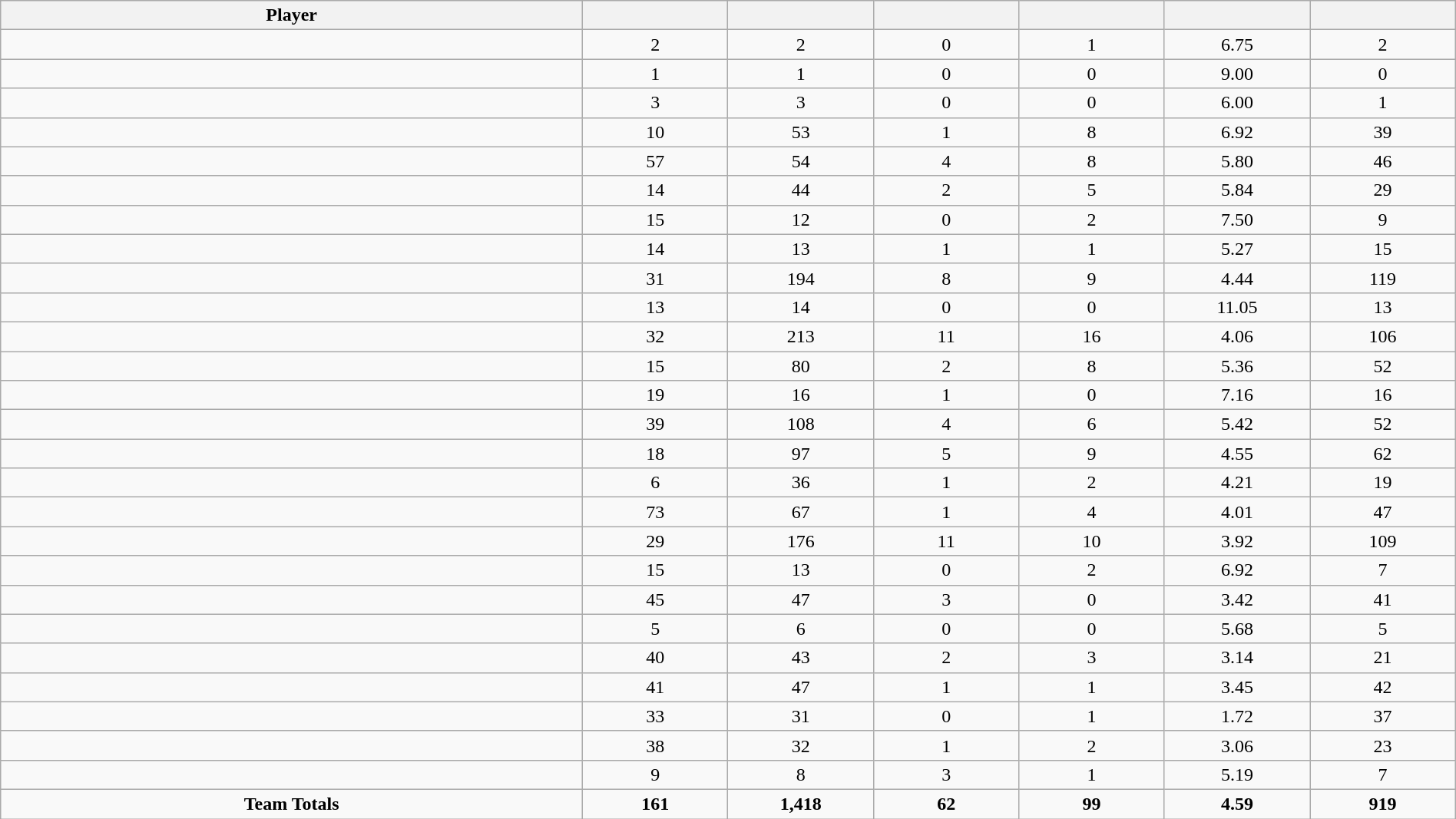<table class="wikitable sortable" style="text-align:center;" width="100%">
<tr>
<th width="40%">Player</th>
<th width="10%"></th>
<th width="10%" data-sort-type="number"></th>
<th width="10%"></th>
<th width="10%"></th>
<th width="10%"></th>
<th width="10%"></th>
</tr>
<tr>
<td></td>
<td>2</td>
<td>2</td>
<td>0</td>
<td>1</td>
<td>6.75</td>
<td>2</td>
</tr>
<tr>
<td></td>
<td>1</td>
<td>1</td>
<td>0</td>
<td>0</td>
<td>9.00</td>
<td>0</td>
</tr>
<tr>
<td></td>
<td>3</td>
<td>3</td>
<td>0</td>
<td>0</td>
<td>6.00</td>
<td>1</td>
</tr>
<tr>
<td></td>
<td>10</td>
<td>53</td>
<td>1</td>
<td>8</td>
<td>6.92</td>
<td>39</td>
</tr>
<tr>
<td></td>
<td>57</td>
<td>54</td>
<td>4</td>
<td>8</td>
<td>5.80</td>
<td>46</td>
</tr>
<tr>
<td></td>
<td>14</td>
<td>44</td>
<td>2</td>
<td>5</td>
<td>5.84</td>
<td>29</td>
</tr>
<tr>
<td></td>
<td>15</td>
<td>12</td>
<td>0</td>
<td>2</td>
<td>7.50</td>
<td>9</td>
</tr>
<tr>
<td></td>
<td>14</td>
<td>13</td>
<td>1</td>
<td>1</td>
<td>5.27</td>
<td>15</td>
</tr>
<tr>
<td></td>
<td>31</td>
<td>194</td>
<td>8</td>
<td>9</td>
<td>4.44</td>
<td>119</td>
</tr>
<tr>
<td></td>
<td>13</td>
<td>14</td>
<td>0</td>
<td>0</td>
<td>11.05</td>
<td>13</td>
</tr>
<tr>
<td></td>
<td>32</td>
<td>213</td>
<td>11</td>
<td>16</td>
<td>4.06</td>
<td>106</td>
</tr>
<tr>
<td></td>
<td>15</td>
<td>80</td>
<td>2</td>
<td>8</td>
<td>5.36</td>
<td>52</td>
</tr>
<tr>
<td></td>
<td>19</td>
<td>16</td>
<td>1</td>
<td>0</td>
<td>7.16</td>
<td>16</td>
</tr>
<tr>
<td></td>
<td>39</td>
<td>108</td>
<td>4</td>
<td>6</td>
<td>5.42</td>
<td>52</td>
</tr>
<tr>
<td></td>
<td>18</td>
<td>97</td>
<td>5</td>
<td>9</td>
<td>4.55</td>
<td>62</td>
</tr>
<tr>
<td></td>
<td>6</td>
<td>36</td>
<td>1</td>
<td>2</td>
<td>4.21</td>
<td>19</td>
</tr>
<tr>
<td></td>
<td>73</td>
<td>67</td>
<td>1</td>
<td>4</td>
<td>4.01</td>
<td>47</td>
</tr>
<tr>
<td></td>
<td>29</td>
<td>176</td>
<td>11</td>
<td>10</td>
<td>3.92</td>
<td>109</td>
</tr>
<tr>
<td></td>
<td>15</td>
<td>13</td>
<td>0</td>
<td>2</td>
<td>6.92</td>
<td>7</td>
</tr>
<tr>
<td></td>
<td>45</td>
<td>47</td>
<td>3</td>
<td>0</td>
<td>3.42</td>
<td>41</td>
</tr>
<tr>
<td></td>
<td>5</td>
<td>6</td>
<td>0</td>
<td>0</td>
<td>5.68</td>
<td>5</td>
</tr>
<tr>
<td></td>
<td>40</td>
<td>43</td>
<td>2</td>
<td>3</td>
<td>3.14</td>
<td>21</td>
</tr>
<tr>
<td></td>
<td>41</td>
<td>47</td>
<td>1</td>
<td>1</td>
<td>3.45</td>
<td>42</td>
</tr>
<tr>
<td></td>
<td>33</td>
<td>31</td>
<td>0</td>
<td>1</td>
<td>1.72</td>
<td>37</td>
</tr>
<tr>
<td></td>
<td>38</td>
<td>32</td>
<td>1</td>
<td>2</td>
<td>3.06</td>
<td>23</td>
</tr>
<tr>
<td></td>
<td>9</td>
<td>8</td>
<td>3</td>
<td>1</td>
<td>5.19</td>
<td>7</td>
</tr>
<tr>
<td><strong>Team Totals</strong></td>
<td><strong>161</strong></td>
<td><strong>1,418</strong></td>
<td><strong>62</strong></td>
<td><strong>99</strong></td>
<td><strong>4.59</strong></td>
<td><strong>919</strong></td>
</tr>
</table>
